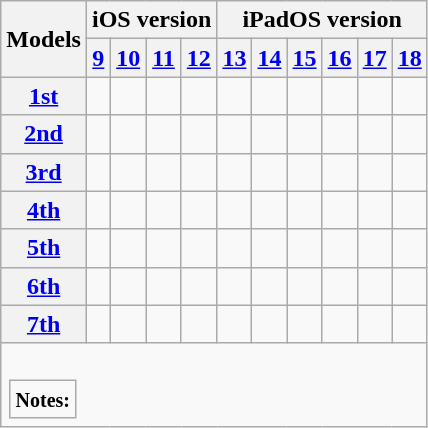<table class="wikitable">
<tr>
<th rowspan="2">Models</th>
<th colspan="4">iOS version</th>
<th colspan="6">iPadOS version</th>
</tr>
<tr>
<th><a href='#'>9</a></th>
<th><a href='#'>10</a></th>
<th><a href='#'>11</a></th>
<th><a href='#'>12</a></th>
<th><a href='#'>13</a></th>
<th><a href='#'>14</a></th>
<th><a href='#'>15</a></th>
<th><a href='#'>16</a></th>
<th><a href='#'>17</a></th>
<th><a href='#'>18</a></th>
</tr>
<tr>
<th><a href='#'>1st</a></th>
<td></td>
<td></td>
<td></td>
<td></td>
<td></td>
<td></td>
<td></td>
<td></td>
<td></td>
<td></td>
</tr>
<tr>
<th><a href='#'>2nd</a></th>
<td></td>
<td></td>
<td></td>
<td></td>
<td></td>
<td></td>
<td></td>
<td></td>
<td></td>
<td></td>
</tr>
<tr>
<th><a href='#'>3rd</a></th>
<td></td>
<td></td>
<td></td>
<td></td>
<td></td>
<td></td>
<td></td>
<td></td>
<td></td>
<td></td>
</tr>
<tr>
<th><a href='#'>4th</a></th>
<td></td>
<td></td>
<td></td>
<td></td>
<td></td>
<td></td>
<td></td>
<td></td>
<td></td>
<td></td>
</tr>
<tr>
<th><a href='#'>5th</a></th>
<td></td>
<td></td>
<td></td>
<td></td>
<td></td>
<td></td>
<td></td>
<td></td>
<td></td>
<td></td>
</tr>
<tr>
<th><a href='#'>6th</a></th>
<td></td>
<td></td>
<td></td>
<td></td>
<td></td>
<td></td>
<td></td>
<td></td>
<td></td>
<td></td>
</tr>
<tr>
<th><a href='#'>7th</a></th>
<td></td>
<td></td>
<td></td>
<td></td>
<td></td>
<td></td>
<td></td>
<td></td>
<td></td>
<td></td>
</tr>
<tr>
<td colspan="24" class="wikitable mw-collapsible mw-collapsed"><br><table>
<tr>
<td style=text-align:left><small><strong>Notes:</strong></small> <small></small></td>
</tr>
</table>
</td>
</tr>
</table>
